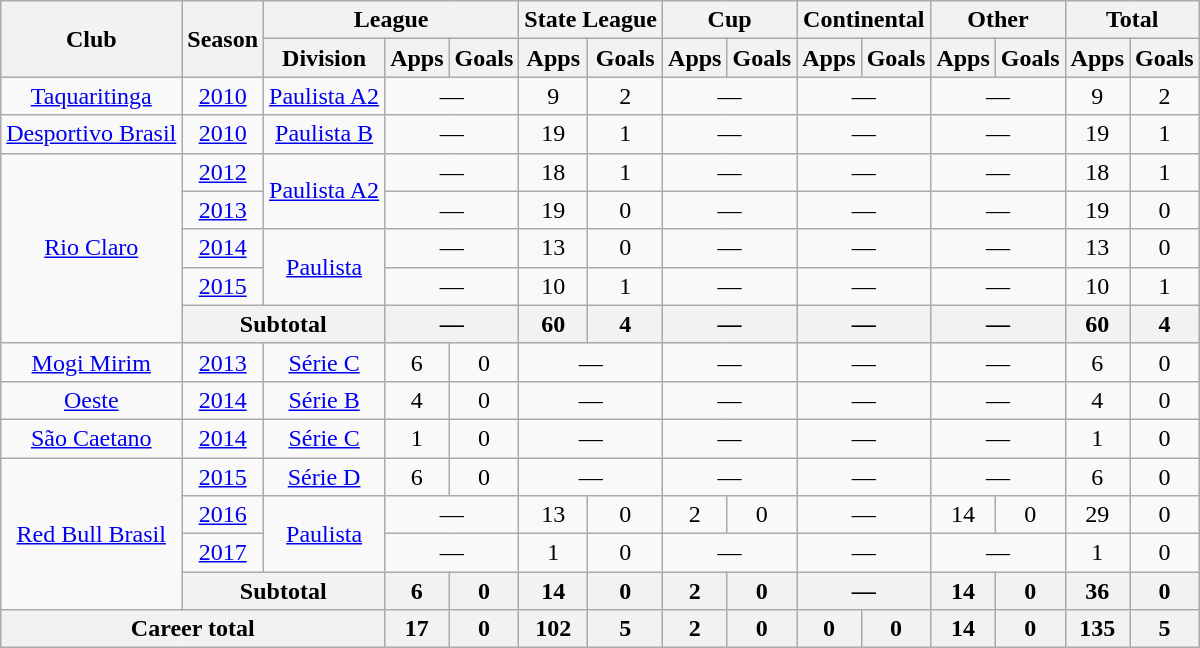<table class="wikitable" style="text-align: center;">
<tr>
<th rowspan="2">Club</th>
<th rowspan="2">Season</th>
<th colspan="3">League</th>
<th colspan="2">State League</th>
<th colspan="2">Cup</th>
<th colspan="2">Continental</th>
<th colspan="2">Other</th>
<th colspan="2">Total</th>
</tr>
<tr>
<th>Division</th>
<th>Apps</th>
<th>Goals</th>
<th>Apps</th>
<th>Goals</th>
<th>Apps</th>
<th>Goals</th>
<th>Apps</th>
<th>Goals</th>
<th>Apps</th>
<th>Goals</th>
<th>Apps</th>
<th>Goals</th>
</tr>
<tr>
<td align="center"><a href='#'>Taquaritinga</a></td>
<td><a href='#'>2010</a></td>
<td><a href='#'>Paulista A2</a></td>
<td colspan="2">—</td>
<td>9</td>
<td>2</td>
<td colspan="2">—</td>
<td colspan="2">—</td>
<td colspan="2">—</td>
<td>9</td>
<td>2</td>
</tr>
<tr>
<td align="center"><a href='#'>Desportivo Brasil</a></td>
<td><a href='#'>2010</a></td>
<td><a href='#'>Paulista B</a></td>
<td colspan="2">—</td>
<td>19</td>
<td>1</td>
<td colspan="2">—</td>
<td colspan="2">—</td>
<td colspan="2">—</td>
<td>19</td>
<td>1</td>
</tr>
<tr>
<td rowspan=5 align="center"><a href='#'>Rio Claro</a></td>
<td><a href='#'>2012</a></td>
<td rowspan=2><a href='#'>Paulista A2</a></td>
<td colspan="2">—</td>
<td>18</td>
<td>1</td>
<td colspan="2">—</td>
<td colspan="2">—</td>
<td colspan="2">—</td>
<td>18</td>
<td>1</td>
</tr>
<tr>
<td><a href='#'>2013</a></td>
<td colspan="2">—</td>
<td>19</td>
<td>0</td>
<td colspan="2">—</td>
<td colspan="2">—</td>
<td colspan="2">—</td>
<td>19</td>
<td>0</td>
</tr>
<tr>
<td><a href='#'>2014</a></td>
<td rowspan=2><a href='#'>Paulista</a></td>
<td colspan="2">—</td>
<td>13</td>
<td>0</td>
<td colspan="2">—</td>
<td colspan="2">—</td>
<td colspan="2">—</td>
<td>13</td>
<td>0</td>
</tr>
<tr>
<td><a href='#'>2015</a></td>
<td colspan="2">—</td>
<td>10</td>
<td>1</td>
<td colspan="2">—</td>
<td colspan="2">—</td>
<td colspan="2">—</td>
<td>10</td>
<td>1</td>
</tr>
<tr>
<th colspan="2">Subtotal</th>
<th colspan="2">—</th>
<th>60</th>
<th>4</th>
<th colspan="2">—</th>
<th colspan="2">—</th>
<th colspan="2">—</th>
<th>60</th>
<th>4</th>
</tr>
<tr>
<td align="center"><a href='#'>Mogi Mirim</a></td>
<td><a href='#'>2013</a></td>
<td><a href='#'>Série C</a></td>
<td>6</td>
<td>0</td>
<td colspan="2">—</td>
<td colspan="2">—</td>
<td colspan="2">—</td>
<td colspan="2">—</td>
<td>6</td>
<td>0</td>
</tr>
<tr>
<td align="center"><a href='#'>Oeste</a></td>
<td><a href='#'>2014</a></td>
<td><a href='#'>Série B</a></td>
<td>4</td>
<td>0</td>
<td colspan="2">—</td>
<td colspan="2">—</td>
<td colspan="2">—</td>
<td colspan="2">—</td>
<td>4</td>
<td>0</td>
</tr>
<tr>
<td align="center"><a href='#'>São Caetano</a></td>
<td><a href='#'>2014</a></td>
<td><a href='#'>Série C</a></td>
<td>1</td>
<td>0</td>
<td colspan="2">—</td>
<td colspan="2">—</td>
<td colspan="2">—</td>
<td colspan="2">—</td>
<td>1</td>
<td>0</td>
</tr>
<tr>
<td rowspan=4 align="center"><a href='#'>Red Bull Brasil</a></td>
<td><a href='#'>2015</a></td>
<td><a href='#'>Série D</a></td>
<td>6</td>
<td>0</td>
<td colspan="2">—</td>
<td colspan="2">—</td>
<td colspan="2">—</td>
<td colspan="2">—</td>
<td>6</td>
<td>0</td>
</tr>
<tr>
<td><a href='#'>2016</a></td>
<td rowspan=2><a href='#'>Paulista</a></td>
<td colspan="2">—</td>
<td>13</td>
<td>0</td>
<td>2</td>
<td>0</td>
<td colspan="2">—</td>
<td>14</td>
<td>0</td>
<td>29</td>
<td>0</td>
</tr>
<tr>
<td><a href='#'>2017</a></td>
<td colspan="2">—</td>
<td>1</td>
<td>0</td>
<td colspan="2">—</td>
<td colspan="2">—</td>
<td colspan="2">—</td>
<td>1</td>
<td>0</td>
</tr>
<tr>
<th colspan="2">Subtotal</th>
<th>6</th>
<th>0</th>
<th>14</th>
<th>0</th>
<th>2</th>
<th>0</th>
<th colspan="2">—</th>
<th>14</th>
<th>0</th>
<th>36</th>
<th>0</th>
</tr>
<tr>
<th colspan="3"><strong>Career total</strong></th>
<th>17</th>
<th>0</th>
<th>102</th>
<th>5</th>
<th>2</th>
<th>0</th>
<th>0</th>
<th>0</th>
<th>14</th>
<th>0</th>
<th>135</th>
<th>5</th>
</tr>
</table>
